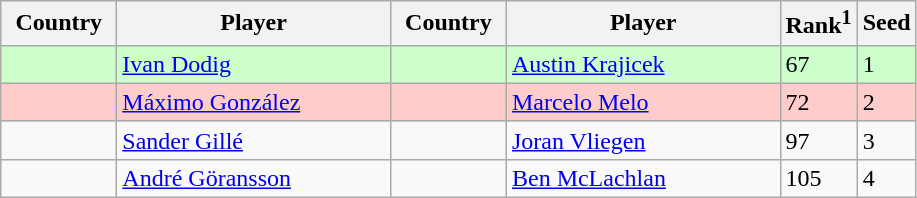<table class="sortable wikitable">
<tr>
<th width="70">Country</th>
<th width="175">Player</th>
<th width="70">Country</th>
<th width="175">Player</th>
<th>Rank<sup>1</sup></th>
<th>Seed</th>
</tr>
<tr bgcolor=#cfc>
<td></td>
<td><a href='#'>Ivan Dodig</a></td>
<td></td>
<td><a href='#'>Austin Krajicek</a></td>
<td>67</td>
<td>1</td>
</tr>
<tr bgcolor=#fcc>
<td></td>
<td><a href='#'>Máximo González</a></td>
<td></td>
<td><a href='#'>Marcelo Melo</a></td>
<td>72</td>
<td>2</td>
</tr>
<tr>
<td></td>
<td><a href='#'>Sander Gillé</a></td>
<td></td>
<td><a href='#'>Joran Vliegen</a></td>
<td>97</td>
<td>3</td>
</tr>
<tr>
<td></td>
<td><a href='#'>André Göransson</a></td>
<td></td>
<td><a href='#'>Ben McLachlan</a></td>
<td>105</td>
<td>4</td>
</tr>
</table>
